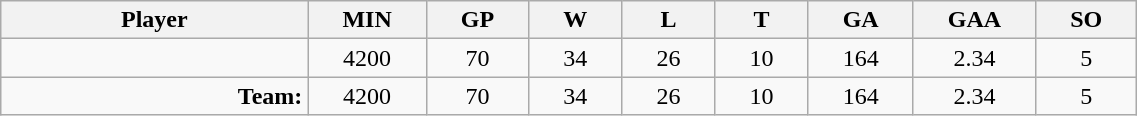<table class="wikitable sortable" width="60%">
<tr>
<th bgcolor="#DDDDFF" width="10%">Player</th>
<th width="3%" bgcolor="#DDDDFF" title="Minutes played">MIN</th>
<th width="3%" bgcolor="#DDDDFF" title="Games played in">GP</th>
<th width="3%" bgcolor="#DDDDFF" title="Games played in">W</th>
<th width="3%" bgcolor="#DDDDFF"title="Games played in">L</th>
<th width="3%" bgcolor="#DDDDFF" title="Ties">T</th>
<th width="3%" bgcolor="#DDDDFF" title="Goals against">GA</th>
<th width="3%" bgcolor="#DDDDFF" title="Goals against average">GAA</th>
<th width="3%" bgcolor="#DDDDFF"title="Shut-outs">SO</th>
</tr>
<tr align="center">
<td align="right"></td>
<td>4200</td>
<td>70</td>
<td>34</td>
<td>26</td>
<td>10</td>
<td>164</td>
<td>2.34</td>
<td>5</td>
</tr>
<tr align="center">
<td align="right"><strong>Team:</strong></td>
<td>4200</td>
<td>70</td>
<td>34</td>
<td>26</td>
<td>10</td>
<td>164</td>
<td>2.34</td>
<td>5</td>
</tr>
</table>
